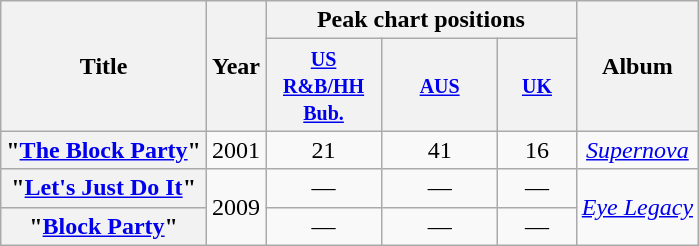<table class="wikitable plainrowheaders" style="text-align:center">
<tr>
<th scope="col" rowspan="2">Title</th>
<th scope="col" rowspan="2">Year</th>
<th scope="col" colspan="3">Peak chart positions</th>
<th scope="col" rowspan="2">Album</th>
</tr>
<tr>
<th style="width:70px;"><small><a href='#'>US<br>R&B/HH<br>Bub.</a></small></th>
<th style="width:70px;"><small><a href='#'>AUS</a></small><br></th>
<th style="width:45px;"><small><a href='#'>UK</a></small><br></th>
</tr>
<tr>
<th scope="row">"<a href='#'>The Block Party</a>"</th>
<td>2001</td>
<td>21</td>
<td>41</td>
<td>16</td>
<td><em><a href='#'>Supernova</a></em></td>
</tr>
<tr>
<th scope="row">"<a href='#'>Let's Just Do It</a>" </th>
<td rowspan="2">2009</td>
<td>—</td>
<td>—</td>
<td>—</td>
<td rowspan="2"><em><a href='#'>Eye Legacy</a></em></td>
</tr>
<tr>
<th scope="row">"<a href='#'>Block Party</a>" </th>
<td>—</td>
<td>—</td>
<td>—</td>
</tr>
</table>
